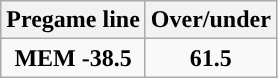<table class="wikitable">
<tr align="center">
<th>Pregame line</th>
<th>Over/under</th>
</tr>
<tr align="center">
<td><strong>MEM -38.5</strong></td>
<td><strong>61.5</strong></td>
</tr>
</table>
